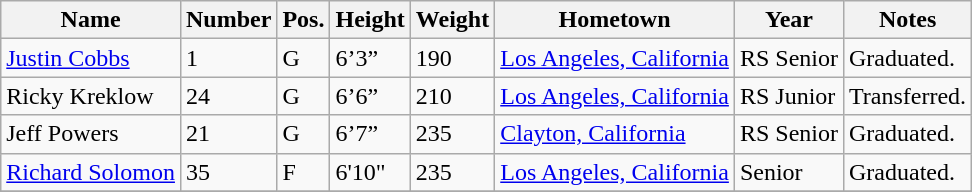<table class="wikitable sortable" border="1">
<tr>
<th>Name</th>
<th>Number</th>
<th>Pos.</th>
<th>Height</th>
<th>Weight</th>
<th>Hometown</th>
<th>Year</th>
<th class="unsortable">Notes</th>
</tr>
<tr>
<td sortname><a href='#'>Justin Cobbs</a></td>
<td>1</td>
<td>G</td>
<td>6’3”</td>
<td>190</td>
<td><a href='#'>Los Angeles, California</a></td>
<td>RS Senior</td>
<td>Graduated.</td>
</tr>
<tr>
<td sortname>Ricky Kreklow</td>
<td>24</td>
<td>G</td>
<td>6’6”</td>
<td>210</td>
<td><a href='#'>Los Angeles, California</a></td>
<td>RS Junior</td>
<td>Transferred.</td>
</tr>
<tr>
<td sortname>Jeff Powers</td>
<td>21</td>
<td>G</td>
<td>6’7”</td>
<td>235</td>
<td><a href='#'>Clayton, California</a></td>
<td>RS Senior</td>
<td>Graduated.</td>
</tr>
<tr>
<td sortname><a href='#'>Richard Solomon</a></td>
<td>35</td>
<td>F</td>
<td>6'10"</td>
<td>235</td>
<td><a href='#'>Los Angeles, California</a></td>
<td>Senior</td>
<td>Graduated.</td>
</tr>
<tr>
</tr>
</table>
